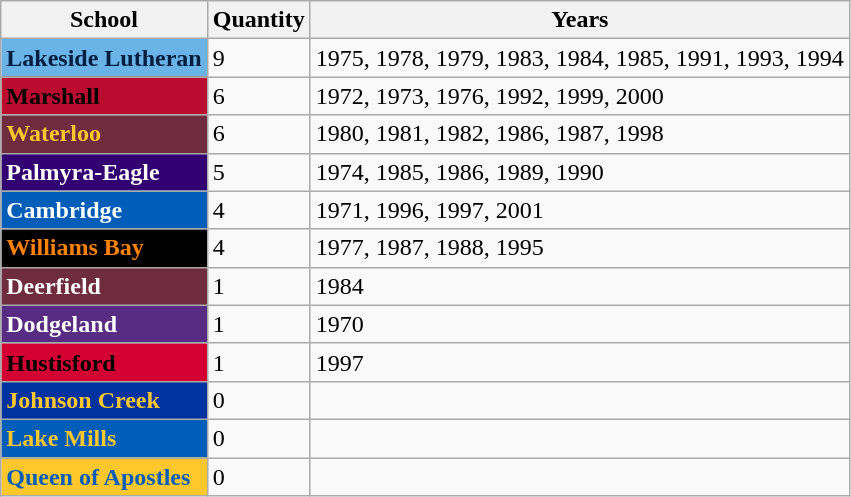<table class="wikitable">
<tr>
<th>School</th>
<th>Quantity</th>
<th>Years</th>
</tr>
<tr>
<td style="background: #69b3e7; color: #041e42"><strong>Lakeside Lutheran</strong></td>
<td>9</td>
<td>1975, 1978, 1979, 1983, 1984, 1985, 1991, 1993, 1994</td>
</tr>
<tr>
<td style="background: #ba0c2f; color: black"><strong>Marshall</strong></td>
<td>6</td>
<td>1972, 1973, 1976, 1992, 1999, 2000</td>
</tr>
<tr>
<td style="background: #6f2c3f; color:#ffc72c"><strong>Waterloo</strong></td>
<td>6</td>
<td>1980, 1981, 1982, 1986, 1987, 1998</td>
</tr>
<tr>
<td style="background: #330072; color: white"><strong>Palmyra-Eagle</strong></td>
<td>5</td>
<td>1974, 1985, 1986, 1989, 1990</td>
</tr>
<tr>
<td style="background: #005eb8; color: white"><strong>Cambridge</strong></td>
<td>4</td>
<td>1971, 1996, 1997, 2001</td>
</tr>
<tr>
<td style="background: black; color: #ff8200"><strong>Williams Bay</strong></td>
<td>4</td>
<td>1977, 1987, 1988, 1995</td>
</tr>
<tr>
<td style="background: #6f2c3f; color: white"><strong>Deerfield</strong></td>
<td>1</td>
<td>1984</td>
</tr>
<tr>
<td style="background: #582c83; color: white"><strong>Dodgeland</strong></td>
<td>1</td>
<td>1970</td>
</tr>
<tr>
<td style="background: #d50032; color: black"><strong>Hustisford</strong></td>
<td>1</td>
<td>1997</td>
</tr>
<tr>
<td style="background: #0032a0; color: #ffc72c"><strong>Johnson Creek</strong></td>
<td>0</td>
<td></td>
</tr>
<tr>
<td style="background: #005eb8; color: #ffc72c"><strong>Lake Mills</strong></td>
<td>0</td>
<td></td>
</tr>
<tr>
<td style="background: #ffc72c; color: #005eb8"><strong>Queen of Apostles</strong></td>
<td>0</td>
<td></td>
</tr>
</table>
